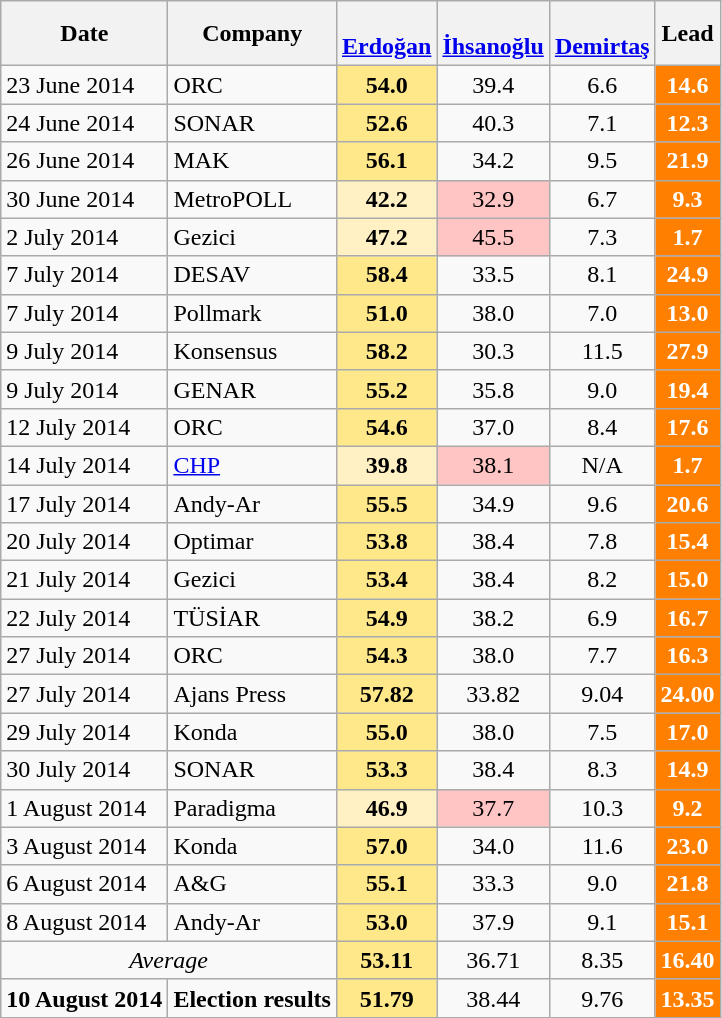<table class="wikitable sortable">
<tr>
<th>Date</th>
<th>Company</th>
<th><br><a href='#'>Erdoğan</a></th>
<th><br><a href='#'>İhsanoğlu</a></th>
<th><br><a href='#'>Demirtaş</a></th>
<th>Lead</th>
</tr>
<tr>
<td>23 June 2014</td>
<td>ORC</td>
<td style="background:#ffe889; text-align:center;"><strong>54.0</strong></td>
<td style="text-align:center;">39.4</td>
<td style="text-align:center;">6.6</td>
<td style="background:#ff8000; text-align:center; color:white;"><strong>14.6</strong></td>
</tr>
<tr>
<td>24 June 2014</td>
<td>SONAR</td>
<td style="background:#ffe889; text-align:center;"><strong>52.6</strong></td>
<td style="text-align:center;">40.3</td>
<td style="text-align:center;">7.1</td>
<td style="background:#ff8000; text-align:center; color:white;"><strong>12.3</strong></td>
</tr>
<tr>
<td>26 June 2014</td>
<td>MAK</td>
<td style="background:#ffe889; text-align:center;"><strong>56.1</strong></td>
<td style="text-align:center;">34.2</td>
<td style="text-align:center;">9.5</td>
<td style="background:#ff8000; text-align:center; color:white;"><strong>21.9</strong></td>
</tr>
<tr>
<td>30 June 2014</td>
<td>MetroPOLL</td>
<td style="background:#FFF1C4; text-align:center;"><strong>42.2</strong></td>
<td style="background:#FFC4C4; text-align:center;">32.9</td>
<td style="text-align:center;">6.7</td>
<td style="background:#ff8000; text-align:center; color:white;"><strong>9.3</strong></td>
</tr>
<tr>
<td>2 July 2014</td>
<td>Gezici</td>
<td style="background:#FFF1C4; text-align:center;"><strong>47.2</strong></td>
<td style="background:#FFC4C4; text-align:center;">45.5</td>
<td style="text-align:center;">7.3</td>
<td style="background:#ff8000; text-align:center; color:white;"><strong>1.7</strong></td>
</tr>
<tr>
<td>7 July 2014</td>
<td>DESAV</td>
<td style="background:#ffe889; text-align:center;"><strong>58.4</strong></td>
<td style="text-align:center;">33.5</td>
<td style="text-align:center;">8.1</td>
<td style="background:#ff8000; text-align:center; color:white;"><strong>24.9</strong></td>
</tr>
<tr>
<td>7 July 2014</td>
<td>Pollmark</td>
<td style="background:#ffe889; text-align:center;"><strong>51.0</strong></td>
<td style="text-align:center;">38.0</td>
<td style="text-align:center;">7.0</td>
<td style="background:#ff8000; text-align:center; color:white;"><strong>13.0</strong></td>
</tr>
<tr>
<td>9 July 2014</td>
<td>Konsensus</td>
<td style="background:#ffe889; text-align:center;"><strong>58.2</strong></td>
<td style="text-align:center;">30.3</td>
<td style="text-align:center;">11.5</td>
<td style="background:#ff8000; text-align:center; color:white;"><strong>27.9</strong></td>
</tr>
<tr>
<td>9 July 2014</td>
<td>GENAR</td>
<td style="background:#ffe889; text-align:center;"><strong>55.2</strong></td>
<td style="text-align:center;">35.8</td>
<td style="text-align:center;">9.0</td>
<td style="background:#ff8000; text-align:center; color:white;"><strong>19.4</strong></td>
</tr>
<tr>
<td>12 July 2014</td>
<td>ORC</td>
<td style="background:#ffe889; text-align:center;"><strong>54.6</strong></td>
<td style="text-align:center;">37.0</td>
<td style="text-align:center;">8.4</td>
<td style="background:#ff8000; text-align:center; color:white;"><strong>17.6</strong></td>
</tr>
<tr>
<td>14 July 2014</td>
<td><a href='#'>CHP</a></td>
<td style="background:#FFF1C4; text-align:center;"><strong>39.8</strong></td>
<td style="background:#FFC4C4; text-align:center;">38.1</td>
<td style="text-align:center;">N/A</td>
<td style="background:#ff8000; text-align:center; color:white;"><strong>1.7</strong></td>
</tr>
<tr>
<td>17 July 2014</td>
<td>Andy-Ar</td>
<td style="background:#ffe889; text-align:center;"><strong>55.5</strong></td>
<td style="text-align:center;">34.9</td>
<td style="text-align:center;">9.6</td>
<td style="background:#ff8000; text-align:center; color:white;"><strong>20.6</strong></td>
</tr>
<tr>
<td>20 July 2014</td>
<td>Optimar</td>
<td style="background:#ffe889; text-align:center;"><strong>53.8</strong></td>
<td style="text-align:center;">38.4</td>
<td style="text-align:center;">7.8</td>
<td style="background:#ff8000; text-align:center; color:white;"><strong>15.4</strong></td>
</tr>
<tr>
<td>21 July 2014</td>
<td>Gezici</td>
<td style="background:#ffe889; text-align:center;"><strong>53.4</strong></td>
<td style="text-align:center;">38.4</td>
<td style="text-align:center;">8.2</td>
<td style="background:#ff8000; text-align:center; color:white;"><strong>15.0</strong></td>
</tr>
<tr>
<td>22 July 2014</td>
<td>TÜSİAR</td>
<td style="background:#ffe889; text-align:center;"><strong>54.9</strong></td>
<td style="text-align:center;">38.2</td>
<td style="text-align:center;">6.9</td>
<td style="background:#ff8000; text-align:center; color:white;"><strong>16.7</strong></td>
</tr>
<tr>
<td>27 July 2014</td>
<td>ORC</td>
<td style="background:#ffe889; text-align:center;"><strong>54.3</strong></td>
<td style="text-align:center;">38.0</td>
<td style="text-align:center;">7.7</td>
<td style="background:#ff8000; text-align:center; color:white;"><strong>16.3</strong></td>
</tr>
<tr>
<td>27 July 2014</td>
<td>Ajans Press</td>
<td style="background:#ffe889; text-align:center;"><strong>57.82</strong></td>
<td style="text-align:center;">33.82</td>
<td style="text-align:center;">9.04</td>
<td style="background:#ff8000; text-align:center; color:white;"><strong>24.00</strong></td>
</tr>
<tr>
<td>29 July 2014</td>
<td>Konda</td>
<td style="background:#ffe889; text-align:center;"><strong>55.0</strong></td>
<td style="text-align:center;">38.0</td>
<td style="text-align:center;">7.5</td>
<td style="background:#ff8000; text-align:center; color:white;"><strong>17.0</strong></td>
</tr>
<tr>
<td>30 July 2014</td>
<td>SONAR</td>
<td style="background:#ffe889; text-align:center;"><strong>53.3</strong></td>
<td style="text-align:center;">38.4</td>
<td style="text-align:center;">8.3</td>
<td style="background:#ff8000; text-align:center; color:white;"><strong>14.9</strong></td>
</tr>
<tr>
<td>1 August 2014</td>
<td>Paradigma</td>
<td style="background:#FFF1C4; text-align:center;"><strong>46.9</strong></td>
<td style="background:#FFC4C4; text-align:center;">37.7</td>
<td style="text-align:center;">10.3</td>
<td style="background:#ff8000; text-align:center; color:white;"><strong>9.2</strong></td>
</tr>
<tr>
<td>3 August 2014</td>
<td>Konda</td>
<td style="background:#ffe889; text-align:center;"><strong>57.0</strong></td>
<td style="text-align:center;">34.0</td>
<td style="text-align:center;">11.6</td>
<td style="background:#ff8000; text-align:center; color:white;"><strong>23.0</strong></td>
</tr>
<tr>
<td>6 August 2014</td>
<td>A&G</td>
<td style="background:#ffe889; text-align:center;"><strong>55.1</strong></td>
<td style="text-align:center;">33.3</td>
<td style="text-align:center;">9.0</td>
<td style="background:#ff8000; text-align:center; color:white;"><strong>21.8</strong></td>
</tr>
<tr>
<td>8 August 2014</td>
<td>Andy-Ar</td>
<td style="background:#ffe889; text-align:center;"><strong>53.0</strong></td>
<td style="text-align:center;">37.9</td>
<td style="text-align:center;">9.1</td>
<td style="background:#ff8000; text-align:center; color:white;"><strong>15.1</strong></td>
</tr>
<tr style="text-align:center;">
<td colspan="2;"><em>Average</em></td>
<td style="background:#ffe889; text-align:center;"><strong>53.11</strong></td>
<td style="text-align:center;">36.71</td>
<td style="text-align:center;">8.35</td>
<td style="background:#ff8000; text-align:center; color:white;"><strong>16.40</strong></td>
</tr>
<tr>
<td><strong>10 August 2014</strong></td>
<td><strong>Election results</strong></td>
<td style="background:#ffe889; text-align:center;"><strong>51.79</strong></td>
<td style="text-align:center;">38.44</td>
<td style="text-align:center;">9.76</td>
<td style="background:#ff8000; text-align:center; color:white;"><strong>13.35</strong></td>
</tr>
</table>
